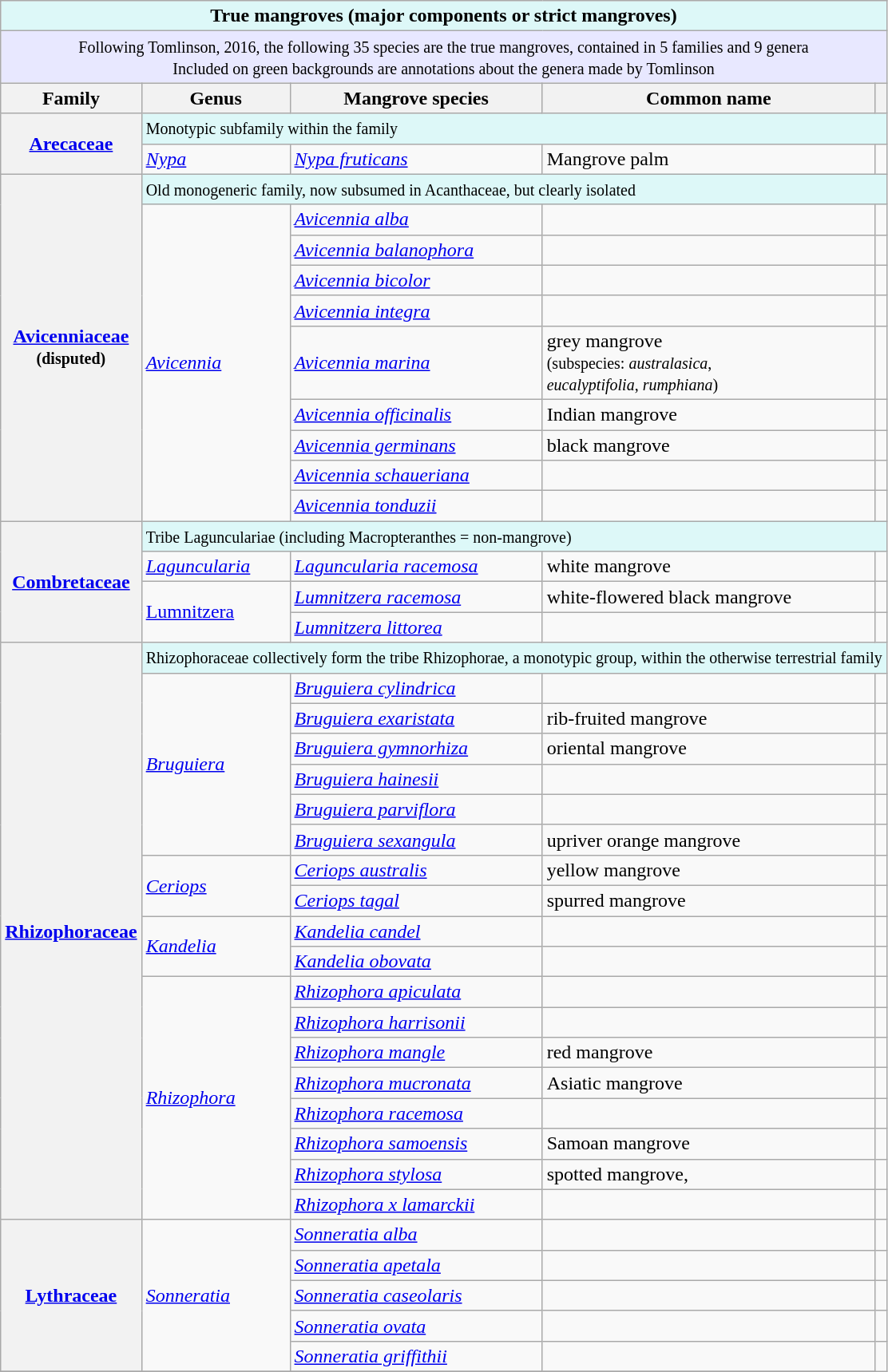<table class="wikitable mw-collapsible">
<tr>
<th colspan=5 width=700px align=left style="background:#ddf8f8">True mangroves (major components or strict mangroves)</th>
</tr>
<tr>
<td colspan=5 align=center style=background:#e8e8ff><small>Following Tomlinson, 2016, the following 35 species are the true mangroves, contained in 5 families and 9 genera<br>Included on green backgrounds are annotations about the genera made by Tomlinson</small></td>
</tr>
<tr>
<th>Family</th>
<th>Genus</th>
<th>Mangrove species</th>
<th>Common name</th>
<th></th>
</tr>
<tr>
<th rowspan=2><a href='#'>Arecaceae</a></th>
<td colspan=4  style=background:#ddf8f8><small>Monotypic subfamily within the family</small></td>
</tr>
<tr>
<td><em><a href='#'>Nypa</a></em></td>
<td><em><a href='#'>Nypa fruticans</a></em></td>
<td>Mangrove palm</td>
<td></td>
</tr>
<tr>
<th rowspan=10 style=float:top><a href='#'>Avicenniaceae</a><br><small>(disputed)</small></th>
<td colspan=4  style=background:#ddf8f8><small>Old monogeneric family, now subsumed in Acanthaceae, but clearly isolated</small></td>
</tr>
<tr>
<td rowspan=9 align=top><em><a href='#'>Avicennia</a></em></td>
<td><em><a href='#'>Avicennia alba</a></em></td>
<td></td>
<td></td>
</tr>
<tr>
<td><em><a href='#'>Avicennia balanophora</a></em></td>
<td></td>
<td></td>
</tr>
<tr>
<td><em><a href='#'>Avicennia bicolor</a></em></td>
<td></td>
<td></td>
</tr>
<tr>
<td><em><a href='#'>Avicennia integra</a></em></td>
<td></td>
<td></td>
</tr>
<tr>
<td><em><a href='#'>Avicennia marina</a></em></td>
<td>grey mangrove<br><small>(subspecies: <em>australasica</em>,<br><em>eucalyptifolia</em>, <em>rumphiana</em>)</small></td>
<td></td>
</tr>
<tr>
<td><em><a href='#'>Avicennia officinalis</a></em></td>
<td>Indian mangrove</td>
<td></td>
</tr>
<tr>
<td><em><a href='#'>Avicennia germinans</a></em></td>
<td>black mangrove</td>
<td></td>
</tr>
<tr>
<td><em><a href='#'>Avicennia schaueriana</a></em></td>
<td></td>
<td></td>
</tr>
<tr>
<td><em><a href='#'>Avicennia tonduzii</a></em></td>
<td></td>
<td></td>
</tr>
<tr>
<th rowspan=4><a href='#'>Combretaceae</a></th>
<td colspan=4  style=background:#ddf8f8><small>Tribe Lagunculariae (including Macropteranthes = non-mangrove)</small></td>
</tr>
<tr>
<td><em><a href='#'>Laguncularia</a></em></td>
<td><em><a href='#'>Laguncularia racemosa</a></em></td>
<td>white mangrove</td>
<td></td>
</tr>
<tr>
<td rowspan= 2><a href='#'>Lumnitzera</a></td>
<td><em><a href='#'>Lumnitzera racemosa</a></em></td>
<td>white-flowered black mangrove</td>
<td></td>
</tr>
<tr>
<td><em><a href='#'>Lumnitzera littorea</a></em></td>
<td></td>
<td></td>
</tr>
<tr>
<th rowspan=19><a href='#'>Rhizophoraceae</a></th>
<td colspan=4  style=background:#ddf8f8><small>Rhizophoraceae collectively form the tribe Rhizophorae, a monotypic group, within the otherwise terrestrial family</small></td>
</tr>
<tr>
<td rowspan=6><em><a href='#'>Bruguiera</a></em></td>
<td><em><a href='#'>Bruguiera cylindrica</a></em></td>
<td></td>
<td></td>
</tr>
<tr>
<td><em><a href='#'>Bruguiera exaristata</a></em></td>
<td>rib-fruited mangrove</td>
<td></td>
</tr>
<tr>
<td><em><a href='#'>Bruguiera gymnorhiza</a></em></td>
<td>oriental mangrove</td>
<td></td>
</tr>
<tr>
<td><em><a href='#'>Bruguiera hainesii</a></em></td>
<td></td>
<td></td>
</tr>
<tr>
<td><em><a href='#'>Bruguiera parviflora</a></em></td>
<td></td>
<td></td>
</tr>
<tr>
<td><em><a href='#'>Bruguiera sexangula</a></em></td>
<td>upriver orange mangrove</td>
<td></td>
</tr>
<tr>
<td rowspan=2><em><a href='#'>Ceriops</a></em></td>
<td><em><a href='#'>Ceriops australis</a></em></td>
<td>yellow mangrove</td>
<td></td>
</tr>
<tr>
<td><em><a href='#'>Ceriops tagal</a></em></td>
<td>spurred mangrove</td>
<td></td>
</tr>
<tr>
<td rowspan=2><em><a href='#'>Kandelia</a></em></td>
<td><em><a href='#'>Kandelia candel</a></em></td>
<td></td>
<td></td>
</tr>
<tr>
<td><em><a href='#'>Kandelia obovata</a></em></td>
<td></td>
<td></td>
</tr>
<tr>
<td rowspan=8><em><a href='#'>Rhizophora</a></em></td>
<td><em><a href='#'>Rhizophora apiculata</a></em></td>
<td></td>
<td></td>
</tr>
<tr>
<td><em><a href='#'>Rhizophora harrisonii</a></em></td>
<td></td>
<td></td>
</tr>
<tr>
<td><em><a href='#'>Rhizophora mangle</a></em></td>
<td>red mangrove</td>
<td></td>
</tr>
<tr>
<td><em><a href='#'>Rhizophora mucronata</a></em></td>
<td>Asiatic mangrove</td>
<td></td>
</tr>
<tr>
<td><em><a href='#'>Rhizophora racemosa</a></em></td>
<td></td>
<td></td>
</tr>
<tr>
<td><em><a href='#'>Rhizophora samoensis</a></em></td>
<td>Samoan mangrove</td>
<td></td>
</tr>
<tr>
<td><em><a href='#'>Rhizophora stylosa</a></em></td>
<td>spotted mangrove,</td>
<td></td>
</tr>
<tr>
<td><em><a href='#'>Rhizophora x lamarckii</a></em></td>
<td></td>
<td></td>
</tr>
<tr>
<th rowspan=5><a href='#'>Lythraceae</a></th>
<td rowspan=5><em><a href='#'>Sonneratia</a></em></td>
<td><em><a href='#'>Sonneratia alba</a></em></td>
<td></td>
<td></td>
</tr>
<tr>
<td><em><a href='#'>Sonneratia apetala</a></em></td>
<td></td>
<td></td>
</tr>
<tr>
<td><em><a href='#'>Sonneratia caseolaris</a></em></td>
<td></td>
<td></td>
</tr>
<tr>
<td><em><a href='#'>Sonneratia ovata</a></em></td>
<td></td>
<td></td>
</tr>
<tr>
<td><em><a href='#'>Sonneratia griffithii</a></em></td>
<td></td>
</tr>
<tr>
</tr>
</table>
